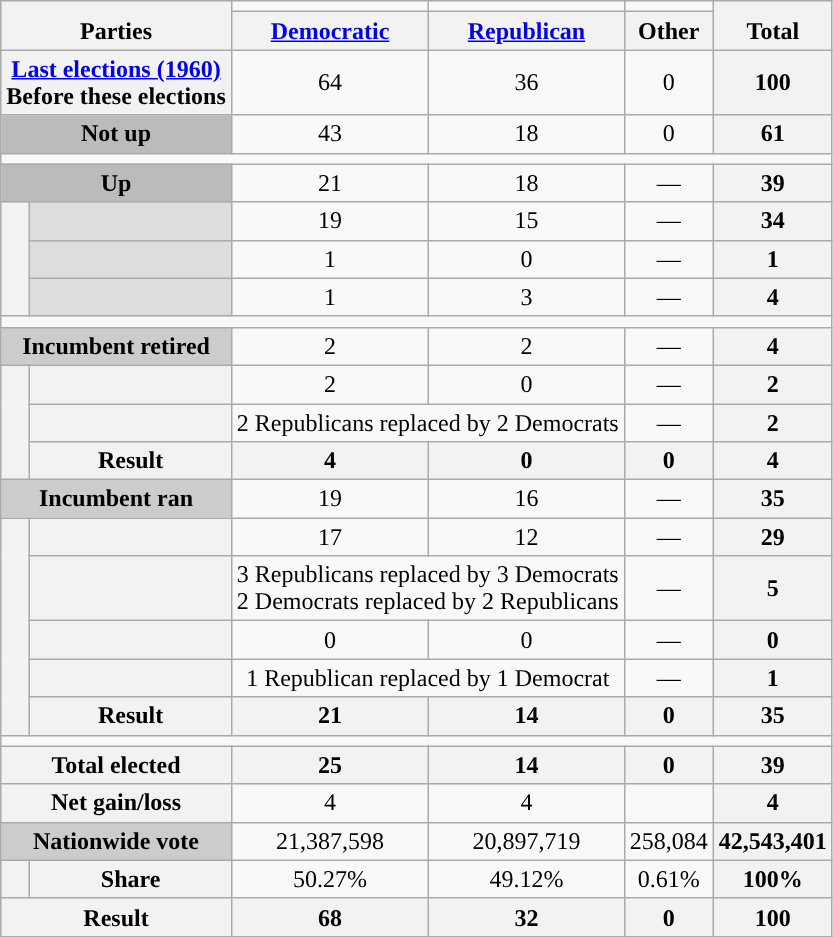<table class=wikitable style=text-align:center>
<tr valign=bottom>
<th rowspan=2 colspan=2>Parties</th>
<td style="background-color:"></td>
<td style="background-color:"></td>
<td style="background-color:"></td>
<th rowspan=2>Total</th>
</tr>
<tr valign=bottom>
<th><a href='#'>Democratic</a></th>
<th><a href='#'>Republican</a></th>
<th>Other</th>
</tr>
<tr>
<th colspan=2><a href='#'>Last elections (1960)</a><br>Before these elections</th>
<td>64</td>
<td>36</td>
<td>0</td>
<th>100</th>
</tr>
<tr>
<th colspan=2 style="background:#bbb">Not up</th>
<td>43</td>
<td>18</td>
<td>0</td>
<th>61</th>
</tr>
<tr>
<td colspan=100></td>
</tr>
<tr>
<th colspan=2 style="background:#bbb">Up</th>
<td>21</td>
<td>18</td>
<td>—</td>
<th>39</th>
</tr>
<tr>
<th rowspan=3></th>
<th style="background:#ddd"></th>
<td>19</td>
<td>15</td>
<td>—</td>
<th>34</th>
</tr>
<tr>
<th style="background:#ddd"></th>
<td>1</td>
<td>0</td>
<td>—</td>
<th>1</th>
</tr>
<tr>
<th style="background:#ddd"></th>
<td>1</td>
<td>3</td>
<td>—</td>
<th>4</th>
</tr>
<tr>
<td colspan=100></td>
</tr>
<tr>
<th colspan=2 style="background:#ccc">Incumbent retired</th>
<td>2</td>
<td>2</td>
<td>—</td>
<th>4</th>
</tr>
<tr>
<th rowspan=3></th>
<th></th>
<td>2</td>
<td>0</td>
<td>—</td>
<th>2</th>
</tr>
<tr>
<th></th>
<td colspan=2 >2 Republicans replaced by 2 Democrats</td>
<td>—</td>
<th>2</th>
</tr>
<tr>
<th>Result</th>
<th>4</th>
<th>0</th>
<th>0</th>
<th>4</th>
</tr>
<tr>
<th colspan=2 style="background:#ccc">Incumbent ran</th>
<td>19</td>
<td>16</td>
<td>—</td>
<th>35</th>
</tr>
<tr>
<th rowspan=5></th>
<th></th>
<td>17</td>
<td>12</td>
<td>—</td>
<th>29</th>
</tr>
<tr>
<th></th>
<td colspan=2 >3 Republicans replaced by 3 Democrats<br>2 Democrats replaced by 2 Republicans</td>
<td>—</td>
<th>5</th>
</tr>
<tr>
<th></th>
<td>0</td>
<td>0</td>
<td>—</td>
<th>0</th>
</tr>
<tr>
<th></th>
<td colspan=2 >1 Republican replaced by 1 Democrat</td>
<td>—</td>
<th>1</th>
</tr>
<tr>
<th>Result</th>
<th>21</th>
<th>14</th>
<th>0</th>
<th>35</th>
</tr>
<tr>
<td colspan=100></td>
</tr>
<tr>
<th colspan=2>Total elected</th>
<th>25</th>
<th>14</th>
<th>0</th>
<th>39</th>
</tr>
<tr>
<th colspan=2>Net gain/loss</th>
<td>4</td>
<td>4</td>
<td></td>
<th>4</th>
</tr>
<tr>
<th colspan=2 style="background:#ccc">Nationwide vote</th>
<td>21,387,598</td>
<td>20,897,719</td>
<td>258,084</td>
<th>42,543,401</th>
</tr>
<tr>
<th></th>
<th>Share</th>
<td>50.27%</td>
<td>49.12%</td>
<td>0.61%</td>
<th>100%</th>
</tr>
<tr>
<th colspan=2>Result</th>
<th>68</th>
<th>32</th>
<th>0</th>
<th>100</th>
</tr>
</table>
